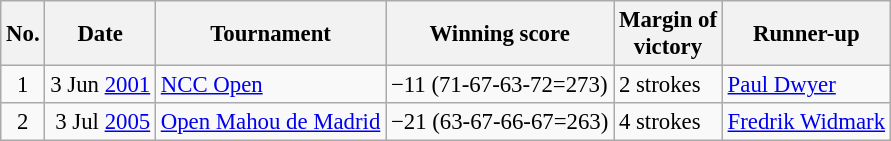<table class="wikitable" style="font-size:95%;">
<tr>
<th>No.</th>
<th>Date</th>
<th>Tournament</th>
<th>Winning score</th>
<th>Margin of<br>victory</th>
<th>Runner-up</th>
</tr>
<tr>
<td align=center>1</td>
<td align=right>3 Jun <a href='#'>2001</a></td>
<td><a href='#'>NCC Open</a></td>
<td>−11 (71-67-63-72=273)</td>
<td>2 strokes</td>
<td> <a href='#'>Paul Dwyer</a></td>
</tr>
<tr>
<td align=center>2</td>
<td align=right>3 Jul <a href='#'>2005</a></td>
<td><a href='#'>Open Mahou de Madrid</a></td>
<td>−21 (63-67-66-67=263)</td>
<td>4 strokes</td>
<td> <a href='#'>Fredrik Widmark</a></td>
</tr>
</table>
